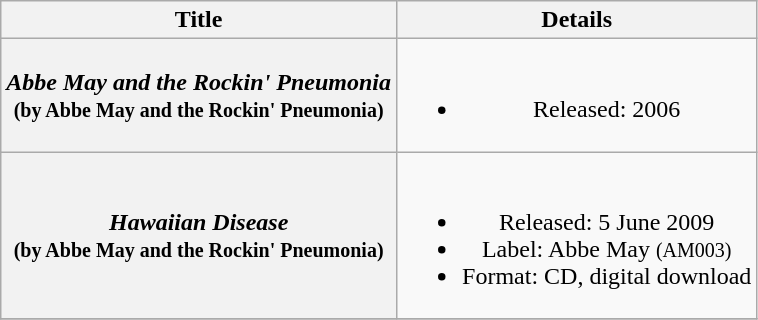<table class="wikitable plainrowheaders" style="text-align:center;" border="1">
<tr>
<th>Title</th>
<th>Details</th>
</tr>
<tr>
<th scope="row"><em>Abbe May and the Rockin' Pneumonia</em> <br> <small>(by Abbe May and the Rockin' Pneumonia)</small></th>
<td><br><ul><li>Released: 2006</li></ul></td>
</tr>
<tr>
<th scope="row"><em>Hawaiian Disease</em> <br> <small>(by Abbe May and the Rockin' Pneumonia)</small></th>
<td><br><ul><li>Released: 5 June 2009</li><li>Label: Abbe May <small>(AM003)</small></li><li>Format: CD, digital download</li></ul></td>
</tr>
<tr>
</tr>
</table>
